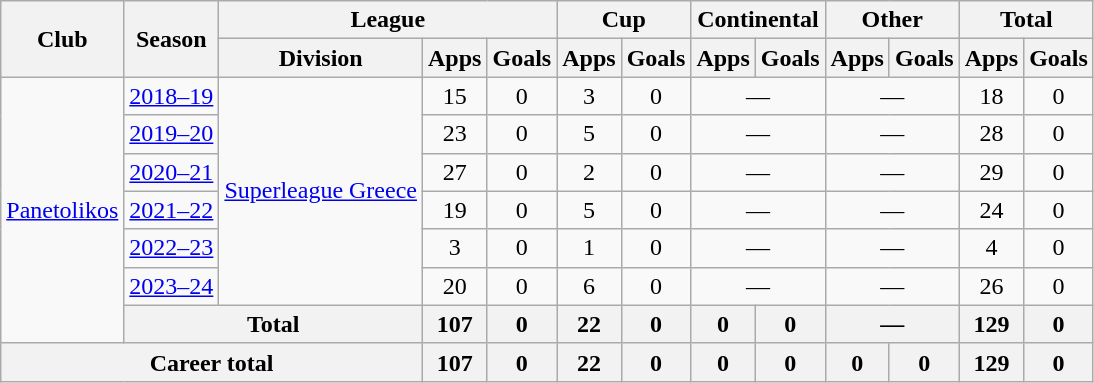<table class="wikitable" style="text-align:center">
<tr>
<th rowspan=2>Club</th>
<th rowspan=2>Season</th>
<th colspan=3>League</th>
<th colspan=2>Cup</th>
<th colspan=2>Continental</th>
<th colspan=2>Other</th>
<th colspan=2>Total</th>
</tr>
<tr>
<th>Division</th>
<th>Apps</th>
<th>Goals</th>
<th>Apps</th>
<th>Goals</th>
<th>Apps</th>
<th>Goals</th>
<th>Apps</th>
<th>Goals</th>
<th>Apps</th>
<th>Goals</th>
</tr>
<tr>
<td rowspan="7"><a href='#'>Panetolikos</a></td>
<td><a href='#'>2018–19</a></td>
<td rowspan="6"><a href='#'>Superleague Greece</a></td>
<td>15</td>
<td>0</td>
<td>3</td>
<td>0</td>
<td colspan="2">—</td>
<td colspan="2">—</td>
<td>18</td>
<td>0</td>
</tr>
<tr>
<td><a href='#'>2019–20</a></td>
<td>23</td>
<td>0</td>
<td>5</td>
<td>0</td>
<td colspan="2">—</td>
<td colspan="2">—</td>
<td>28</td>
<td>0</td>
</tr>
<tr>
<td><a href='#'>2020–21</a></td>
<td>27</td>
<td>0</td>
<td>2</td>
<td>0</td>
<td colspan="2">—</td>
<td colspan="2">—</td>
<td>29</td>
<td>0</td>
</tr>
<tr>
<td><a href='#'>2021–22</a></td>
<td>19</td>
<td>0</td>
<td>5</td>
<td>0</td>
<td colspan="2">—</td>
<td colspan="2">—</td>
<td>24</td>
<td>0</td>
</tr>
<tr>
<td><a href='#'>2022–23</a></td>
<td>3</td>
<td>0</td>
<td>1</td>
<td>0</td>
<td colspan="2">—</td>
<td colspan="2">—</td>
<td>4</td>
<td>0</td>
</tr>
<tr>
<td><a href='#'>2023–24</a></td>
<td>20</td>
<td>0</td>
<td>6</td>
<td>0</td>
<td colspan="2">—</td>
<td colspan="2">—</td>
<td>26</td>
<td>0</td>
</tr>
<tr>
<th colspan="2">Total</th>
<th>107</th>
<th>0</th>
<th>22</th>
<th>0</th>
<th>0</th>
<th>0</th>
<th colspan="2">—</th>
<th>129</th>
<th>0</th>
</tr>
<tr>
<th colspan="3">Career total</th>
<th>107</th>
<th>0</th>
<th>22</th>
<th>0</th>
<th>0</th>
<th>0</th>
<th>0</th>
<th>0</th>
<th>129</th>
<th>0</th>
</tr>
</table>
